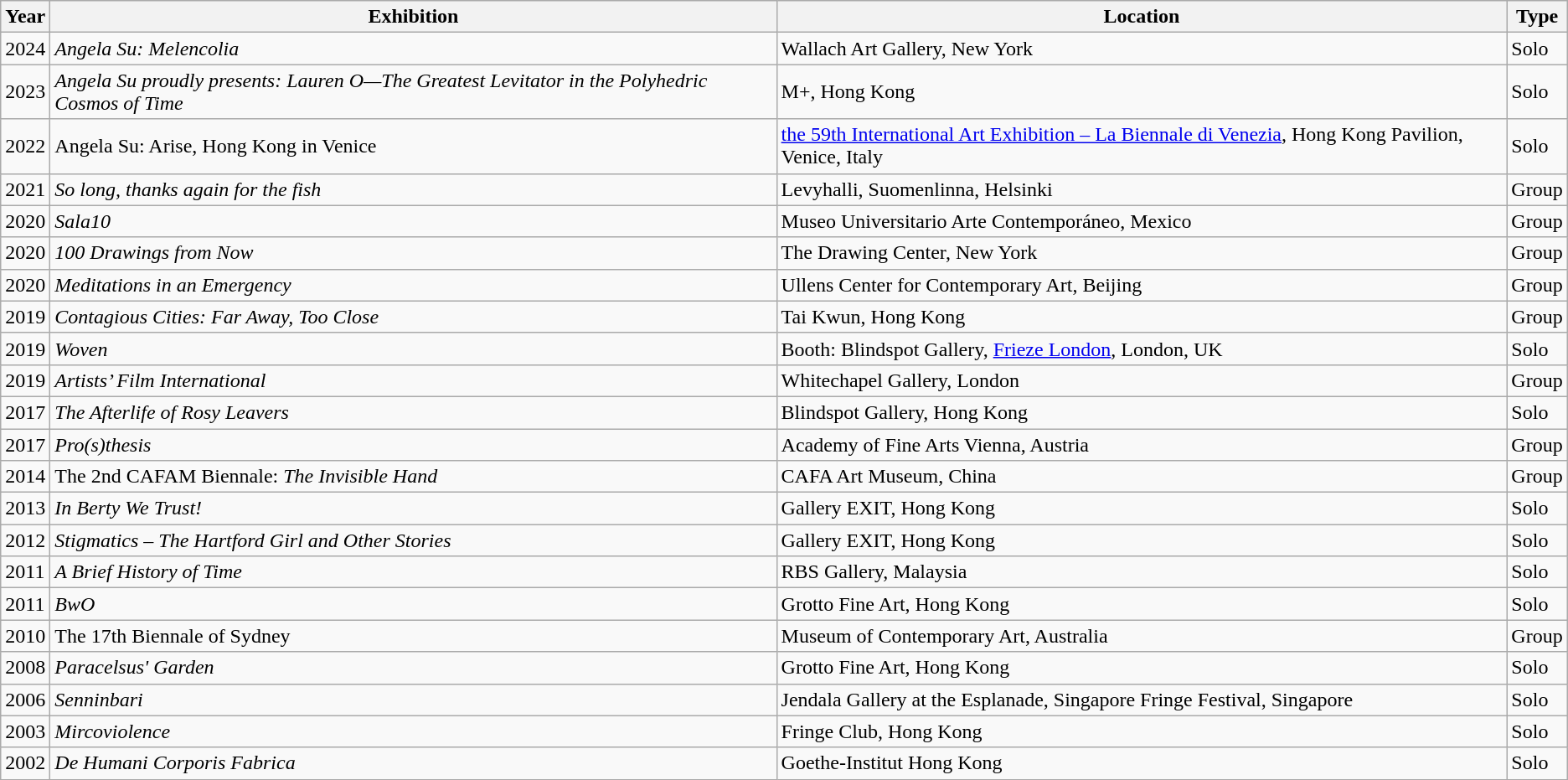<table class="wikitable">
<tr>
<th>Year</th>
<th>Exhibition</th>
<th>Location</th>
<th>Type</th>
</tr>
<tr>
<td>2024</td>
<td><em>Angela Su: Melencolia</em></td>
<td>Wallach Art Gallery, New York</td>
<td>Solo</td>
</tr>
<tr>
<td>2023</td>
<td><em>Angela Su proudly presents: Lauren O—The Greatest Levitator in the Polyhedric Cosmos of Time</em></td>
<td>M+, Hong Kong</td>
<td>Solo</td>
</tr>
<tr>
<td>2022</td>
<td>Angela Su: Arise, Hong Kong in Venice</td>
<td><a href='#'>the 59th International Art Exhibition – La Biennale di Venezia</a>, Hong Kong Pavilion, Venice, Italy</td>
<td>Solo</td>
</tr>
<tr>
<td>2021</td>
<td><em>So long, thanks again for the fish</em></td>
<td>Levyhalli, Suomenlinna, Helsinki</td>
<td>Group</td>
</tr>
<tr>
<td>2020</td>
<td><em>Sala10</em></td>
<td>Museo Universitario Arte Contemporáneo, Mexico</td>
<td>Group</td>
</tr>
<tr>
<td>2020</td>
<td><em>100 Drawings from Now</em></td>
<td>The Drawing Center, New York</td>
<td>Group</td>
</tr>
<tr>
<td>2020</td>
<td><em>Meditations in an Emergency</em></td>
<td>Ullens Center for Contemporary Art, Beijing</td>
<td>Group</td>
</tr>
<tr>
<td>2019</td>
<td><em>Contagious Cities: Far Away, Too Close</em></td>
<td>Tai Kwun, Hong Kong </td>
<td>Group</td>
</tr>
<tr>
<td>2019</td>
<td><em>Woven</em></td>
<td>Booth: Blindspot Gallery, <a href='#'>Frieze London</a>, London, UK</td>
<td>Solo</td>
</tr>
<tr>
<td>2019</td>
<td><em>Artists’ Film International</em></td>
<td>Whitechapel Gallery, London</td>
<td>Group</td>
</tr>
<tr>
<td>2017</td>
<td><em>The Afterlife of Rosy Leavers</em></td>
<td>Blindspot Gallery, Hong Kong</td>
<td>Solo</td>
</tr>
<tr>
<td>2017</td>
<td><em>Pro(s)thesis</em></td>
<td>Academy of Fine Arts Vienna, Austria</td>
<td>Group</td>
</tr>
<tr>
<td>2014</td>
<td>The 2nd CAFAM Biennale: <em>The Invisible Hand</em></td>
<td>CAFA Art Museum, China</td>
<td>Group</td>
</tr>
<tr>
<td>2013</td>
<td><em>In Berty We Trust!</em></td>
<td>Gallery EXIT, Hong Kong</td>
<td>Solo</td>
</tr>
<tr>
<td>2012</td>
<td><em>Stigmatics – The Hartford Girl and Other Stories</em></td>
<td>Gallery EXIT, Hong Kong</td>
<td>Solo</td>
</tr>
<tr>
<td>2011</td>
<td><em>A Brief History of Time</em></td>
<td>RBS Gallery, Malaysia</td>
<td>Solo</td>
</tr>
<tr>
<td>2011</td>
<td><em>BwO</em></td>
<td>Grotto Fine Art, Hong Kong</td>
<td>Solo</td>
</tr>
<tr>
<td>2010</td>
<td>The 17th Biennale of Sydney</td>
<td>Museum of Contemporary Art, Australia</td>
<td>Group</td>
</tr>
<tr>
<td>2008</td>
<td><em>Paracelsus' Garden</em></td>
<td>Grotto Fine Art, Hong Kong</td>
<td>Solo</td>
</tr>
<tr>
<td>2006</td>
<td><em>Senninbari</em></td>
<td>Jendala Gallery at the Esplanade, Singapore Fringe Festival, Singapore</td>
<td>Solo</td>
</tr>
<tr>
<td>2003</td>
<td><em>Mircoviolence</em></td>
<td>Fringe Club, Hong Kong</td>
<td>Solo</td>
</tr>
<tr>
<td>2002</td>
<td><em>De Humani Corporis Fabrica</em></td>
<td>Goethe-Institut Hong Kong</td>
<td>Solo</td>
</tr>
</table>
